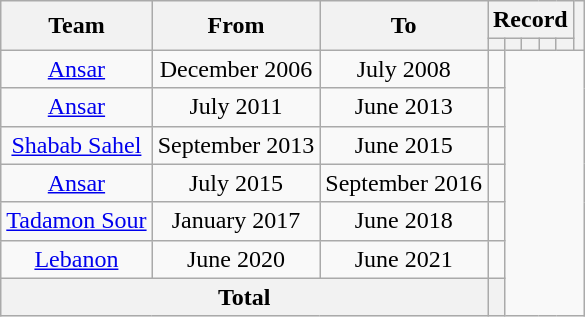<table class="wikitable" style="text-align:center">
<tr>
<th rowspan="2">Team</th>
<th rowspan="2">From</th>
<th rowspan="2">To</th>
<th colspan="5">Record</th>
<th rowspan="2"></th>
</tr>
<tr>
<th></th>
<th></th>
<th></th>
<th></th>
<th></th>
</tr>
<tr>
<td><a href='#'>Ansar</a></td>
<td>December 2006</td>
<td>July 2008<br></td>
<td></td>
</tr>
<tr>
<td><a href='#'>Ansar</a></td>
<td>July 2011</td>
<td>June 2013<br></td>
<td></td>
</tr>
<tr>
<td><a href='#'>Shabab Sahel</a></td>
<td>September 2013</td>
<td>June 2015<br></td>
<td></td>
</tr>
<tr>
<td><a href='#'>Ansar</a></td>
<td>July 2015</td>
<td>September 2016<br></td>
<td></td>
</tr>
<tr>
<td><a href='#'>Tadamon Sour</a></td>
<td>January 2017</td>
<td>June 2018<br></td>
<td></td>
</tr>
<tr>
<td><a href='#'>Lebanon</a></td>
<td>June 2020</td>
<td>June 2021<br></td>
<td></td>
</tr>
<tr>
<th colspan="3">Total<br></th>
<th></th>
</tr>
</table>
